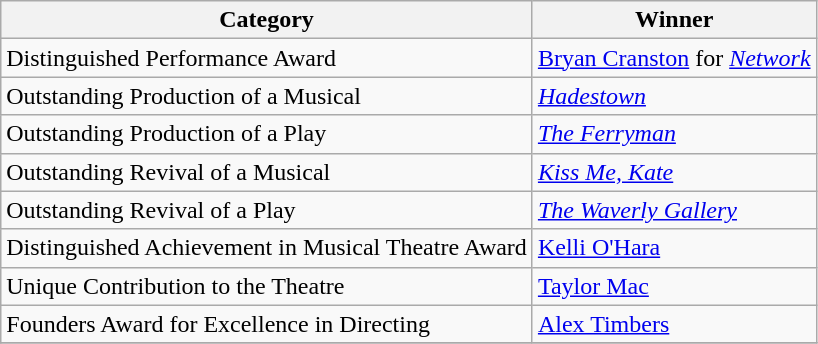<table class="wikitable">
<tr>
<th>Category</th>
<th>Winner</th>
</tr>
<tr>
<td>Distinguished Performance Award</td>
<td><a href='#'>Bryan Cranston</a> for <em><a href='#'>Network</a></em></td>
</tr>
<tr>
<td>Outstanding Production of a Musical</td>
<td><em><a href='#'>Hadestown</a></em></td>
</tr>
<tr>
<td>Outstanding Production of a Play</td>
<td><em><a href='#'>The Ferryman</a></em></td>
</tr>
<tr>
<td>Outstanding Revival of a Musical</td>
<td><em><a href='#'>Kiss Me, Kate</a></em></td>
</tr>
<tr>
<td>Outstanding Revival of a Play</td>
<td><em><a href='#'>The Waverly Gallery</a></em></td>
</tr>
<tr>
<td>Distinguished Achievement in Musical Theatre Award</td>
<td><a href='#'>Kelli O'Hara</a></td>
</tr>
<tr>
<td>Unique Contribution to the Theatre</td>
<td><a href='#'>Taylor Mac</a></td>
</tr>
<tr>
<td>Founders Award for Excellence in Directing</td>
<td><a href='#'>Alex Timbers</a></td>
</tr>
<tr>
</tr>
</table>
